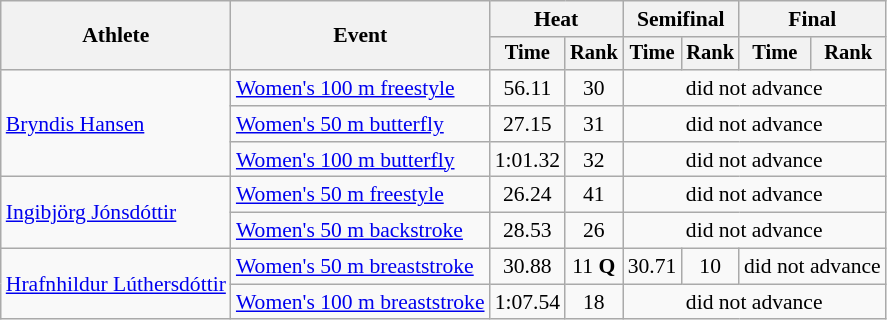<table class=wikitable style="font-size:90%">
<tr>
<th rowspan="2">Athlete</th>
<th rowspan="2">Event</th>
<th colspan="2">Heat</th>
<th colspan="2">Semifinal</th>
<th colspan="2">Final</th>
</tr>
<tr style="font-size:95%">
<th>Time</th>
<th>Rank</th>
<th>Time</th>
<th>Rank</th>
<th>Time</th>
<th>Rank</th>
</tr>
<tr align=center>
<td align=left rowspan=3><a href='#'>Bryndis Hansen</a></td>
<td align=left><a href='#'>Women's 100 m freestyle</a></td>
<td>56.11</td>
<td>30</td>
<td colspan=4>did not advance</td>
</tr>
<tr align=center>
<td align=left><a href='#'>Women's 50 m butterfly</a></td>
<td>27.15</td>
<td>31</td>
<td colspan=4>did not advance</td>
</tr>
<tr align=center>
<td align=left><a href='#'>Women's 100 m butterfly</a></td>
<td>1:01.32</td>
<td>32</td>
<td colspan=4>did not advance</td>
</tr>
<tr align=center>
<td align=left rowspan=2><a href='#'>Ingibjörg Jónsdóttir</a></td>
<td align=left><a href='#'>Women's 50 m freestyle</a></td>
<td>26.24</td>
<td>41</td>
<td colspan=4>did not advance</td>
</tr>
<tr align=center>
<td align=left><a href='#'>Women's 50 m backstroke</a></td>
<td>28.53</td>
<td>26</td>
<td colspan=4>did not advance</td>
</tr>
<tr align=center>
<td align=left rowspan=2><a href='#'>Hrafnhildur Lúthersdóttir</a></td>
<td align=left><a href='#'>Women's 50 m breaststroke</a></td>
<td>30.88</td>
<td>11 <strong>Q</strong></td>
<td>30.71</td>
<td>10</td>
<td colspan=2>did not advance</td>
</tr>
<tr align=center>
<td align=left><a href='#'>Women's 100 m breaststroke</a></td>
<td>1:07.54</td>
<td>18</td>
<td colspan=4>did not advance</td>
</tr>
</table>
